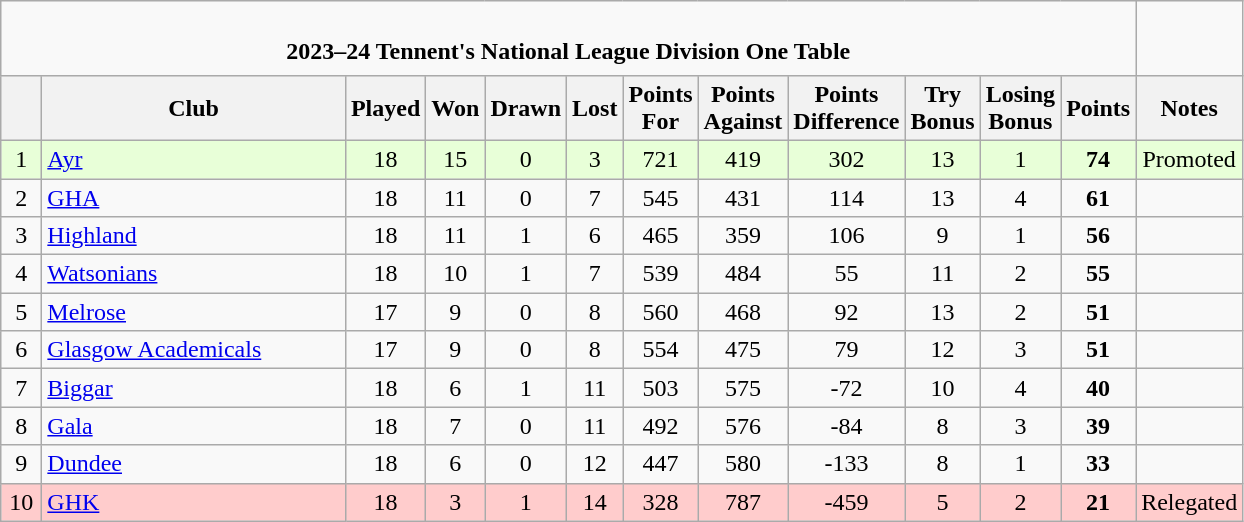<table class="wikitable" style="text-align: center;">
<tr>
<td colspan="12" cellpadding="0" cellspacing="0"><br><table border="0" width="100%" cellpadding="0" cellspacing="0">
<tr>
<td style="border:0px"><strong>2023–24 Tennent's National League Division One Table</strong></td>
</tr>
</table>
</td>
</tr>
<tr>
<th bgcolor="#efefef" width="20"></th>
<th bgcolor="#efefef" width="195">Club</th>
<th bgcolor="#efefef" width="20">Played</th>
<th bgcolor="#efefef" width="20">Won</th>
<th bgcolor="#efefef" width="20">Drawn</th>
<th bgcolor="#efefef" width="20">Lost</th>
<th bgcolor="#efefef" width="20">Points For</th>
<th bgcolor="#efefef" width="20">Points Against</th>
<th bgcolor="#efefef" width="20">Points Difference</th>
<th bgcolor="#efefef" width="20">Try Bonus</th>
<th bgcolor="#efefef" width="20">Losing Bonus</th>
<th bgcolor="#efefef" width="30">Points</th>
<th bgcolor="#efefef" width="30">Notes</th>
</tr>
<tr bgcolor=#e8ffd8 align=center>
<td>1</td>
<td align=left><a href='#'>Ayr</a></td>
<td>18</td>
<td>15</td>
<td>0</td>
<td>3</td>
<td>721</td>
<td>419</td>
<td>302</td>
<td>13</td>
<td>1</td>
<td><strong>74</strong></td>
<td>Promoted</td>
</tr>
<tr>
<td>2</td>
<td align=left><a href='#'>GHA</a></td>
<td>18</td>
<td>11</td>
<td>0</td>
<td>7</td>
<td>545</td>
<td>431</td>
<td>114</td>
<td>13</td>
<td>4</td>
<td><strong>61</strong></td>
<td></td>
</tr>
<tr>
<td>3</td>
<td align=left><a href='#'>Highland</a></td>
<td>18</td>
<td>11</td>
<td>1</td>
<td>6</td>
<td>465</td>
<td>359</td>
<td>106</td>
<td>9</td>
<td>1</td>
<td><strong>56</strong></td>
<td></td>
</tr>
<tr>
<td>4</td>
<td align=left><a href='#'>Watsonians</a></td>
<td>18</td>
<td>10</td>
<td>1</td>
<td>7</td>
<td>539</td>
<td>484</td>
<td>55</td>
<td>11</td>
<td>2</td>
<td><strong>55</strong></td>
<td></td>
</tr>
<tr>
<td>5</td>
<td align=left><a href='#'>Melrose</a></td>
<td>17</td>
<td>9</td>
<td>0</td>
<td>8</td>
<td>560</td>
<td>468</td>
<td>92</td>
<td>13</td>
<td>2</td>
<td><strong>51</strong></td>
<td></td>
</tr>
<tr>
<td>6</td>
<td align=left><a href='#'>Glasgow Academicals</a></td>
<td>17</td>
<td>9</td>
<td>0</td>
<td>8</td>
<td>554</td>
<td>475</td>
<td>79</td>
<td>12</td>
<td>3</td>
<td><strong>51</strong></td>
<td></td>
</tr>
<tr>
<td>7</td>
<td align=left><a href='#'>Biggar</a></td>
<td>18</td>
<td>6</td>
<td>1</td>
<td>11</td>
<td>503</td>
<td>575</td>
<td>-72</td>
<td>10</td>
<td>4</td>
<td><strong>40</strong></td>
<td></td>
</tr>
<tr>
<td>8</td>
<td align=left><a href='#'>Gala</a></td>
<td>18</td>
<td>7</td>
<td>0</td>
<td>11</td>
<td>492</td>
<td>576</td>
<td>-84</td>
<td>8</td>
<td>3</td>
<td><strong>39</strong></td>
<td></td>
</tr>
<tr>
<td>9</td>
<td align=left><a href='#'>Dundee</a></td>
<td>18</td>
<td>6</td>
<td>0</td>
<td>12</td>
<td>447</td>
<td>580</td>
<td>-133</td>
<td>8</td>
<td>1</td>
<td><strong>33</strong></td>
<td></td>
</tr>
<tr bgcolor=#ffcccc align=center>
<td>10</td>
<td align=left><a href='#'>GHK</a></td>
<td>18</td>
<td>3</td>
<td>1</td>
<td>14</td>
<td>328</td>
<td>787</td>
<td>-459</td>
<td>5</td>
<td>2</td>
<td><strong>21</strong></td>
<td>Relegated</td>
</tr>
</table>
